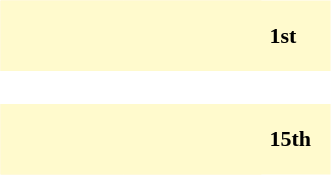<table border = "0" style = "float:right;">
<tr>
<td></td>
</tr>
<tr>
<td><div><br><table cellspacing="0" style="width: 220px; background:#fffacd;">
<tr>
<td style="width: 80px; height: 45px; background:#fffacd; "></td>
<td style="width: 90px; height: 45px; background:#fffacd; "></td>
<td style="font-size:11pt; padding: 4pt; line-height: 1.25em; color:black;"><strong>1st</strong></td>
</tr>
</table>
</div></td>
</tr>
<tr>
<td><div><br><table cellspacing="0" style="width: 220px; background:#fffacd;">
<tr>
<td style="width: 80px; height: 45px; background:#fffacd; "></td>
<td style="width: 90px; height: 45px; background:#fffacd; "></td>
<td style="font-size:11pt; padding: 4pt; line-height: 1.25em; color:black;"><strong>15th</strong></td>
</tr>
</table>
</div></td>
</tr>
</table>
